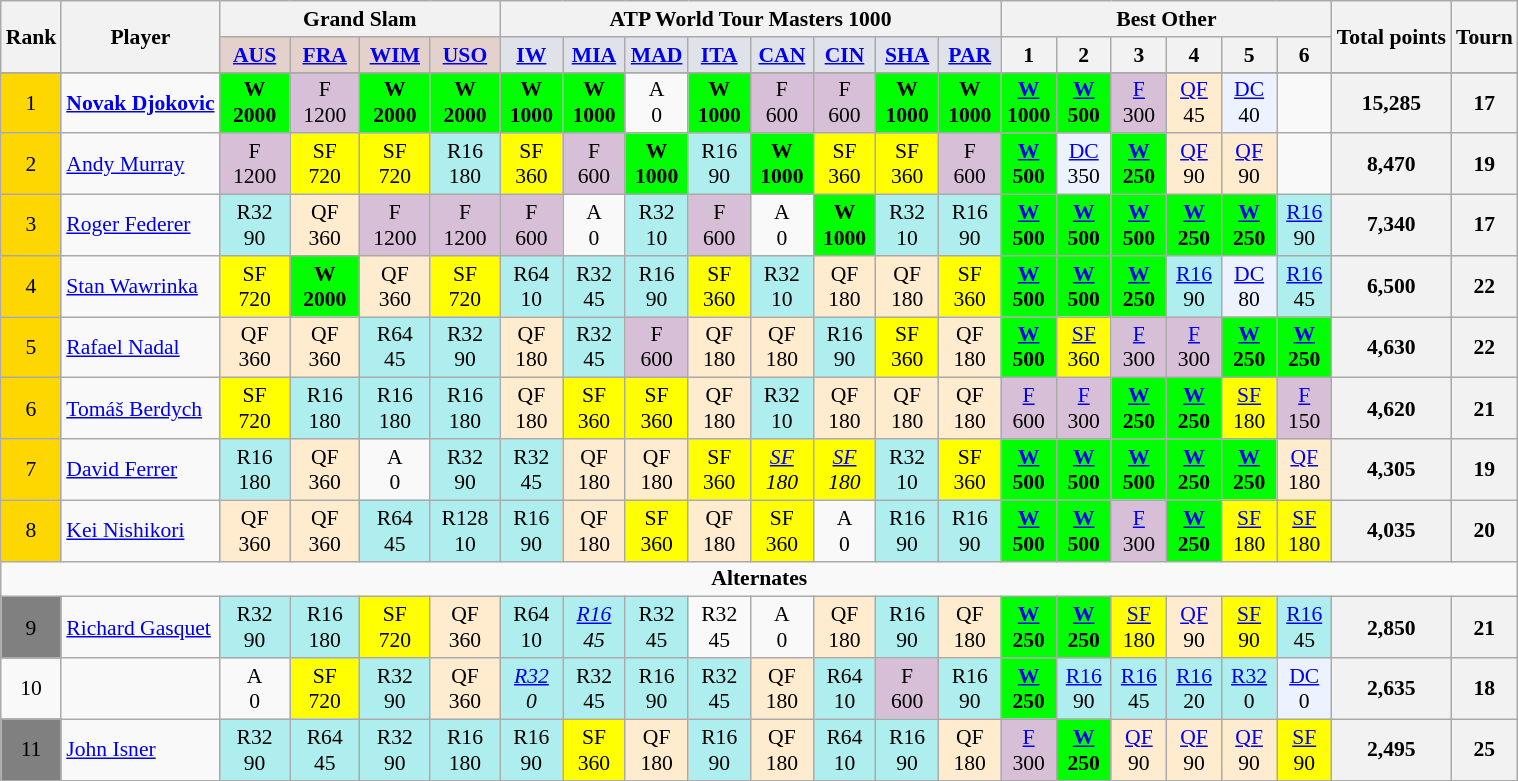<table class=wikitable style=font-size:90%;text-align:center>
<tr>
<th rowspan=2>Rank</th>
<th rowspan="2">Player</th>
<th colspan=4>Grand Slam</th>
<th colspan=8>ATP World Tour Masters 1000</th>
<th colspan=6>Best Other</th>
<th rowspan=2>Total points</th>
<th rowspan=2>Tourn</th>
</tr>
<tr>
<td style="background:#e5d1cb; width:40px;"><strong><a href='#'>AUS</a></strong></td>
<td style="background:#e5d1cb; width:40px;"><strong><a href='#'>FRA</a></strong></td>
<td style="background:#e5d1cb; width:40px;"><strong><a href='#'>WIM</a></strong></td>
<td style="background:#e5d1cb; width:40px;"><strong><a href='#'>USO</a></strong></td>
<td style="background:#dfe2e9; width:35px;"><strong><a href='#'>IW</a></strong></td>
<td style="background:#dfe2e9; width:35px;"><strong><a href='#'>MIA</a></strong></td>
<td style="background:#dfe2e9; width:35px;"><strong><a href='#'>MAD</a></strong></td>
<td style="background:#dfe2e9; width:35px;"><strong><a href='#'>ITA</a></strong></td>
<td style="background:#dfe2e9; width:35px;"><strong><a href='#'>CAN</a></strong></td>
<td style="background:#dfe2e9; width:35px;"><strong><a href='#'>CIN</a></strong></td>
<td style="background:#dfe2e9; width:35px;"><strong><a href='#'>SHA</a></strong></td>
<td style="background:#dfe2e9; width:35px;"><strong><a href='#'>PAR</a></strong></td>
<th width=30>1</th>
<th width=30>2</th>
<th width=30>3</th>
<th width=30>4</th>
<th width=30>5</th>
<th width=30>6</th>
</tr>
<tr>
</tr>
<tr>
</tr>
<tr>
<td bgcolor=gold>1</td>
<td align="left"> <strong><a href='#'>Novak Djokovic</a></strong></td>
<td bgcolor=lime><strong>W<br>2000</strong></td>
<td bgcolor=thistle>F<br>1200</td>
<td bgcolor=lime><strong>W<br>2000</strong></td>
<td bgcolor=lime><strong>W<br>2000</strong></td>
<td bgcolor=lime><strong>W<br>1000</strong></td>
<td bgcolor=lime><strong>W<br>1000</strong></td>
<td>A<br>0</td>
<td bgcolor=lime><strong>W<br>1000</strong></td>
<td bgcolor=thistle>F<br>600</td>
<td bgcolor=thistle>F<br>600</td>
<td bgcolor=lime><strong>W<br>1000</strong></td>
<td bgcolor=lime><strong>W<br>1000</strong></td>
<td bgcolor=lime><strong><a href='#'>W</a></strong><br><strong>1000</strong></td>
<td bgcolor=lime><a href='#'><strong>W</strong></a><br><strong>500</strong></td>
<td bgcolor=thistle><a href='#'>F</a><br>300</td>
<td bgcolor=#ffebcd><a href='#'>QF</a><br>45</td>
<td bgcolor=#ecf2ff><a href='#'>DC</a><br>40</td>
<td></td>
<th>15,285</th>
<th>17</th>
</tr>
<tr>
<td bgcolor=gold>2</td>
<td align="left"> <a href='#'>Andy Murray</a></td>
<td bgcolor=thistle>F<br>1200</td>
<td bgcolor=yellow>SF<br>720</td>
<td bgcolor=yellow>SF<br>720</td>
<td bgcolor=#afeeee>R16<br>180</td>
<td bgcolor=yellow>SF<br>360</td>
<td bgcolor=thistle>F<br>600</td>
<td bgcolor=lime><strong>W<br>1000</strong></td>
<td bgcolor=#afeeee>R16<br>90</td>
<td bgcolor=lime><strong>W<br>1000</strong></td>
<td bgcolor=yellow>SF<br>360</td>
<td bgcolor=yellow>SF<br>360</td>
<td bgcolor=thistle>F<br>600</td>
<td bgcolor=lime><strong><a href='#'>W</a><br>500</strong></td>
<td bgcolor=#ecf2ff><a href='#'>DC</a><br>350</td>
<td bgcolor=lime><strong><a href='#'>W</a><br>250</strong></td>
<td bgcolor=#ffebcd><a href='#'>QF</a><br>90</td>
<td bgcolor=#ffebcd><a href='#'>QF</a><br>90</td>
<td></td>
<th>8,470</th>
<th>19</th>
</tr>
<tr>
<td bgcolor=gold>3</td>
<td align="left"> <a href='#'>Roger Federer</a></td>
<td bgcolor=#afeeee>R32<br>90</td>
<td bgcolor=#ffebcd>QF<br>360</td>
<td bgcolor=thistle>F<br>1200</td>
<td bgcolor=thistle>F<br>1200</td>
<td bgcolor=thistle>F<br>600</td>
<td>A<br>0</td>
<td bgcolor=#afeeee>R32<br>10</td>
<td bgcolor=thistle>F<br>600</td>
<td>A<br>0</td>
<td bgcolor=lime><strong>W<br>1000</strong></td>
<td bgcolor=#afeeee>R32<br>10</td>
<td bgcolor=#afeeee>R16<br>90</td>
<td bgcolor=lime><strong><a href='#'>W</a><br>500</strong></td>
<td bgcolor=lime><strong><a href='#'>W</a><br>500</strong></td>
<td bgcolor=lime><strong><a href='#'>W</a><br>500</strong></td>
<td bgcolor=lime><strong><a href='#'>W</a><br>250</strong></td>
<td bgcolor=lime><strong><a href='#'>W</a><br>250</strong></td>
<td bgcolor=#afeeee> <a href='#'>R16</a><br>90</td>
<th>7,340</th>
<th>17</th>
</tr>
<tr>
<td bgcolor=gold>4</td>
<td align="left"> <a href='#'>Stan Wawrinka</a></td>
<td bgcolor=yellow>SF<br>720</td>
<td bgcolor=lime><strong>W<br>2000</strong></td>
<td bgcolor=#ffebcd>QF<br>360</td>
<td bgcolor=yellow>SF<br>720</td>
<td bgcolor=#afeeee>R64<br>10</td>
<td bgcolor=#afeeee>R32<br>45</td>
<td bgcolor=#afeeee>R16<br>90</td>
<td bgcolor=yellow> SF<br>360</td>
<td bgcolor=#afeeee>R32<br>10</td>
<td bgcolor=#ffebcd>QF<br>180</td>
<td bgcolor=#ffebcd>QF<br>180</td>
<td bgcolor=yellow>SF<br>360</td>
<td bgcolor=lime><strong><a href='#'>W</a><br>500</strong></td>
<td bgcolor=lime><strong><a href='#'>W</a><br>500</strong></td>
<td bgcolor=lime><strong><a href='#'>W</a><br>250</strong></td>
<td bgcolor=#afeeee><a href='#'>R16</a><br>90</td>
<td bgcolor=#ecf2ff><a href='#'>DC</a><br>80</td>
<td bgcolor=#afeeee> <a href='#'>R16</a><br>45</td>
<th>6,500</th>
<th>22</th>
</tr>
<tr>
<td bgcolor=gold>5</td>
<td align="left"> <a href='#'>Rafael Nadal</a></td>
<td bgcolor=#ffebcd>QF<br>360</td>
<td bgcolor=#ffebcd>QF<br>360</td>
<td bgcolor=#afeeee>R64<br>45</td>
<td bgcolor=#afeeee>R32<br>90</td>
<td bgcolor=#ffebcd>QF<br>180</td>
<td bgcolor=#afeeee>R32<br>45</td>
<td bgcolor=thistle>F<br>600</td>
<td bgcolor=#ffebcd>QF<br>180</td>
<td bgcolor=#ffebcd>QF<br>180</td>
<td bgcolor=#afeeee>R16<br>90</td>
<td bgcolor=yellow>SF<br>360</td>
<td bgcolor=#ffebcd>QF<br>180</td>
<td bgcolor=lime><strong><a href='#'>W</a><br>500</strong></td>
<td bgcolor=yellow><a href='#'>SF</a><br>360</td>
<td bgcolor=thistle><a href='#'>F</a><br>300</td>
<td bgcolor=thistle><a href='#'>F</a><br>300</td>
<td bgcolor=lime><strong><a href='#'>W</a><br>250</strong></td>
<td bgcolor=lime><strong><a href='#'>W</a><br>250</strong></td>
<th>4,630</th>
<th>22</th>
</tr>
<tr>
<td bgcolor=gold>6</td>
<td align="left"> <a href='#'>Tomáš Berdych</a></td>
<td bgcolor=yellow>SF<br>720</td>
<td bgcolor=#afeeee>R16<br>180</td>
<td bgcolor=#afeeee>R16<br>180</td>
<td bgcolor=#afeeee>R16<br>180</td>
<td bgcolor=#ffebcd>QF<br>180</td>
<td bgcolor=yellow>SF<br>360</td>
<td bgcolor=yellow>SF<br>360</td>
<td bgcolor=#ffebcd>QF<br>180</td>
<td bgcolor=#afeeee>R32<br>10</td>
<td bgcolor=#ffebcd>QF<br>180</td>
<td bgcolor=#ffebcd>QF<br>180</td>
<td bgcolor=#ffebcd>QF<br>180</td>
<td bgcolor=thistle><a href='#'>F</a><br>600</td>
<td bgcolor=thistle><a href='#'>F</a><br>300</td>
<td bgcolor=lime><strong><a href='#'>W</a><br>250</strong></td>
<td bgcolor=lime><strong><a href='#'>W</a><br>250</strong></td>
<td bgcolor=yellow><a href='#'>SF</a><br>180</td>
<td bgcolor=thistle><a href='#'>F</a><br>150</td>
<th>4,620</th>
<th>21</th>
</tr>
<tr>
<td bgcolor=gold>7</td>
<td align="left"> <a href='#'>David Ferrer</a></td>
<td bgcolor=#afeeee>R16<br>180</td>
<td bgcolor=#ffebcd>QF<br>360</td>
<td>A<br>0</td>
<td bgcolor=#afeeee>R32<br>90</td>
<td bgcolor=#afeeee>R32<br>45</td>
<td bgcolor=#ffebcd>QF<br>180</td>
<td bgcolor=#ffebcd>QF<br>180</td>
<td bgcolor=yellow> SF<br>360</td>
<td bgcolor=yellow><em><a href='#'>SF</a><br>180</em></td>
<td bgcolor=yellow><em><a href='#'>SF</a><br>180</em></td>
<td bgcolor=#afeeee>R32<br>10</td>
<td bgcolor=yellow>SF<br>360</td>
<td bgcolor=lime><a href='#'><strong>W</strong></a><br><strong>500</strong></td>
<td bgcolor=lime><a href='#'><strong>W</strong></a><br><strong>500</strong></td>
<td bgcolor=lime><a href='#'><strong>W</strong></a><br><strong>500</strong></td>
<td bgcolor=lime><strong><a href='#'>W</a><br>250</strong></td>
<td bgcolor=lime><strong><a href='#'>W</a><br>250</strong></td>
<td bgcolor=#ffebcd><a href='#'>QF</a><br>180</td>
<th>4,305</th>
<th>19</th>
</tr>
<tr>
<td bgcolor=gold>8</td>
<td align="left"> <a href='#'>Kei Nishikori</a></td>
<td bgcolor=#ffebcd>QF<br>360</td>
<td bgcolor=#ffebcd>QF<br>360</td>
<td bgcolor=#afeeee>R64<br>45</td>
<td bgcolor=#afeeee>R128<br>10</td>
<td bgcolor=#afeeee>R16<br>90</td>
<td bgcolor=#ffebcd>QF<br>180</td>
<td bgcolor=yellow>SF<br>360</td>
<td bgcolor=#ffebcd>QF<br>180</td>
<td bgcolor=yellow>SF<br>360</td>
<td>A<br>0</td>
<td bgcolor=#afeeee>R16<br>90</td>
<td bgcolor=#afeeee>R16<br>90</td>
<td bgcolor=lime><strong><a href='#'>W</a><br>500</strong></td>
<td bgcolor=lime><strong><a href='#'>W</a><br>500</strong></td>
<td bgcolor=thistle><a href='#'>F</a><br>300</td>
<td bgcolor=lime><strong><a href='#'>W</a><br>250</strong></td>
<td bgcolor=yellow><a href='#'>SF</a><br>180</td>
<td bgcolor=yellow><a href='#'>SF</a><br>180</td>
<th>4,035</th>
<th>20</th>
</tr>
<tr>
<td colspan="22"><strong>Alternates</strong></td>
</tr>
<tr>
<td bgcolor=gray>9</td>
<td align="left"> <a href='#'>Richard Gasquet</a></td>
<td bgcolor=#afeeee>R32<br>90</td>
<td bgcolor=#afeeee>R16<br>180</td>
<td bgcolor=yellow>SF<br>720</td>
<td bgcolor=#ffebcd>QF<br>360</td>
<td bgcolor=#afeeee>R64<br>10</td>
<td bgcolor=#afeeee><em><a href='#'>R16</a><br>45</em></td>
<td bgcolor=#afeeee>R32<br>45</td>
<td bgcolor#afeeee> R32<br>45</td>
<td>A<br>0</td>
<td bgcolor=#ffebcd>QF<br>180</td>
<td bgcolor=#afeeee>R16<br>90</td>
<td bgcolor=#ffebcd>QF<br>180</td>
<td bgcolor=lime><strong><a href='#'>W</a><br>250</strong></td>
<td bgcolor=lime><strong><a href='#'>W</a><br>250</strong></td>
<td bgcolor=yellow><a href='#'>SF</a><br>180</td>
<td bgcolor=#ffebcd><a href='#'>QF</a><br>90</td>
<td bgcolor=yellow><a href='#'>SF</a><br>90</td>
<td bgcolor=#afeeee><a href='#'>R16</a><br>45</td>
<th>2,850</th>
<th>21</th>
</tr>
<tr>
<td bgcolor=>10</td>
<td align="left"></td>
<td>A<br>0</td>
<td bgcolor=yellow>SF<br>720</td>
<td bgcolor=#afeeee>R32<br>90</td>
<td bgcolor=#ffebcd>QF<br>360</td>
<td bgcolor=#afeeee><em><a href='#'>R32</a><br>0</em></td>
<td bgcolor=#afeeee>R32<br>45</td>
<td bgcolor=#afeeee>R16<br>90</td>
<td bgcolor=#afeeee> R32<br>45</td>
<td bgcolor=#ffebcd>QF<br>180</td>
<td bgcolor=#afeeee>R64<br>10</td>
<td bgcolor=thistle>F<br>600</td>
<td bgcolor=#afeeee>R16<br>90</td>
<td bgcolor=lime><strong><a href='#'>W</a><br>250</strong></td>
<td bgcolor=#afeeee><a href='#'>R16</a><br>90</td>
<td bgcolor=#afeeee><a href='#'>R16</a><br>45</td>
<td bgcolor=#afeeee><a href='#'>R16</a><br>20</td>
<td bgcolor=#afeeee><a href='#'>R32</a><br>0</td>
<td bgcolor=#ecf2ff><a href='#'>DC</a><br>0</td>
<th>2,635</th>
<th>18</th>
</tr>
<tr>
<td bgcolor=gray>11</td>
<td align="left"> <a href='#'>John Isner</a></td>
<td bgcolor=#afeeee>R32<br>90</td>
<td bgcolor=#afeeee>R64<br>45</td>
<td bgcolor=#afeeee>R32<br>90</td>
<td bgcolor=#afeeee>R16<br>180</td>
<td bgcolor=#afeeee>R16<br>90</td>
<td bgcolor=yellow>SF<br>360</td>
<td bgcolor=#ffebcd>QF<br>180</td>
<td bgcolor=#afeeee> R16<br>90</td>
<td bgcolor=#ffebcd>QF<br>180</td>
<td bgcolor=#afeeee>R64<br>10</td>
<td bgcolor=#afeeee>R16<br>90</td>
<td bgcolor=#ffebcd>QF<br>180</td>
<td bgcolor=thistle><a href='#'>F</a><br>300</td>
<td bgcolor=lime><strong><a href='#'>W</a><br>250</strong></td>
<td bgcolor=#ffebcd><a href='#'>QF</a><br>90</td>
<td bgcolor=#ffebcd><a href='#'>QF</a><br>90</td>
<td bgcolor=#ffebcd><a href='#'>QF</a><br>90</td>
<td bgcolor=yellow><a href='#'>SF</a><br>90</td>
<th>2,495</th>
<th>25</th>
</tr>
</table>
